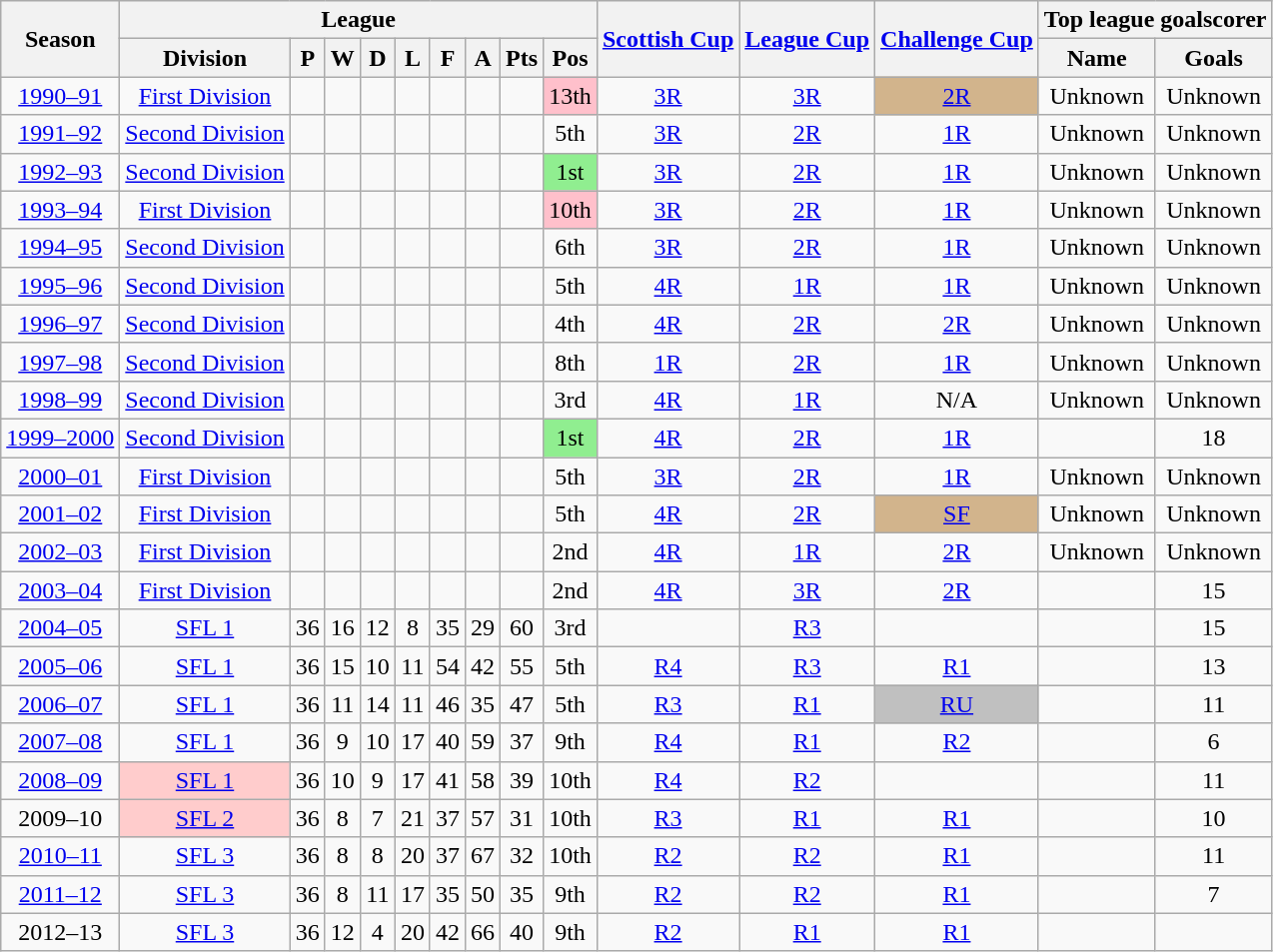<table class="wikitable plainrowheaders sortable" style="text-align: center">
<tr>
<th rowspan=2>Season</th>
<th colspan=9>League</th>
<th rowspan=2><a href='#'>Scottish Cup</a></th>
<th rowspan=2><a href='#'>League Cup</a></th>
<th rowspan=2><a href='#'>Challenge Cup</a></th>
<th colspan=2>Top league goalscorer</th>
</tr>
<tr>
<th>Division</th>
<th>P</th>
<th>W</th>
<th>D</th>
<th>L</th>
<th>F</th>
<th>A</th>
<th>Pts</th>
<th data-sort-type="number">Pos</th>
<th>Name</th>
<th>Goals</th>
</tr>
<tr>
<td scope=row><a href='#'>1990–91</a></td>
<td><a href='#'>First Division</a></td>
<td></td>
<td></td>
<td></td>
<td></td>
<td></td>
<td></td>
<td></td>
<td bgcolor=pink>13th</td>
<td><a href='#'>3R</a></td>
<td><a href='#'>3R</a></td>
<td bgcolor=#D2B48C><a href='#'>2R</a></td>
<td>Unknown</td>
<td>Unknown</td>
</tr>
<tr>
<td scope=row><a href='#'>1991–92</a></td>
<td><a href='#'>Second Division</a></td>
<td></td>
<td></td>
<td></td>
<td></td>
<td></td>
<td></td>
<td></td>
<td>5th</td>
<td><a href='#'>3R</a></td>
<td><a href='#'>2R</a></td>
<td><a href='#'>1R</a></td>
<td>Unknown</td>
<td>Unknown</td>
</tr>
<tr>
<td scope=row><a href='#'>1992–93</a></td>
<td><a href='#'>Second Division</a></td>
<td></td>
<td></td>
<td></td>
<td></td>
<td></td>
<td></td>
<td></td>
<td bgcolor=lightgreen>1st</td>
<td><a href='#'>3R</a></td>
<td><a href='#'>2R</a></td>
<td><a href='#'>1R</a></td>
<td>Unknown</td>
<td>Unknown</td>
</tr>
<tr>
<td scope=row><a href='#'>1993–94</a></td>
<td><a href='#'>First Division</a></td>
<td></td>
<td></td>
<td></td>
<td></td>
<td></td>
<td></td>
<td></td>
<td bgcolor=pink>10th</td>
<td><a href='#'>3R</a></td>
<td><a href='#'>2R</a></td>
<td><a href='#'>1R</a></td>
<td>Unknown</td>
<td>Unknown</td>
</tr>
<tr>
<td scope=row><a href='#'>1994–95</a></td>
<td><a href='#'>Second Division</a></td>
<td></td>
<td></td>
<td></td>
<td></td>
<td></td>
<td></td>
<td></td>
<td>6th</td>
<td><a href='#'>3R</a></td>
<td><a href='#'>2R</a></td>
<td><a href='#'>1R</a></td>
<td>Unknown</td>
<td>Unknown</td>
</tr>
<tr>
<td scope=row><a href='#'>1995–96</a></td>
<td><a href='#'>Second Division</a></td>
<td></td>
<td></td>
<td></td>
<td></td>
<td></td>
<td></td>
<td></td>
<td>5th</td>
<td><a href='#'>4R</a></td>
<td><a href='#'>1R</a></td>
<td><a href='#'>1R</a></td>
<td>Unknown</td>
<td>Unknown</td>
</tr>
<tr>
<td scope=row><a href='#'>1996–97</a></td>
<td><a href='#'>Second Division</a></td>
<td></td>
<td></td>
<td></td>
<td></td>
<td></td>
<td></td>
<td></td>
<td>4th</td>
<td><a href='#'>4R</a></td>
<td><a href='#'>2R</a></td>
<td><a href='#'>2R</a></td>
<td>Unknown</td>
<td>Unknown</td>
</tr>
<tr>
<td scope=row><a href='#'>1997–98</a></td>
<td><a href='#'>Second Division</a></td>
<td></td>
<td></td>
<td></td>
<td></td>
<td></td>
<td></td>
<td></td>
<td>8th</td>
<td><a href='#'>1R</a></td>
<td><a href='#'>2R</a></td>
<td><a href='#'>1R</a></td>
<td>Unknown</td>
<td>Unknown</td>
</tr>
<tr>
<td scope=row><a href='#'>1998–99</a></td>
<td><a href='#'>Second Division</a></td>
<td></td>
<td></td>
<td></td>
<td></td>
<td></td>
<td></td>
<td></td>
<td>3rd</td>
<td><a href='#'>4R</a></td>
<td><a href='#'>1R</a></td>
<td>N/A</td>
<td>Unknown</td>
<td>Unknown</td>
</tr>
<tr>
<td scope=row><a href='#'>1999–2000</a></td>
<td><a href='#'>Second Division</a></td>
<td></td>
<td></td>
<td></td>
<td></td>
<td></td>
<td></td>
<td></td>
<td bgcolor=lightgreen>1st</td>
<td><a href='#'>4R</a></td>
<td><a href='#'>2R</a></td>
<td><a href='#'>1R</a></td>
<td></td>
<td>18</td>
</tr>
<tr>
<td scope=row><a href='#'>2000–01</a></td>
<td><a href='#'>First Division</a></td>
<td></td>
<td></td>
<td></td>
<td></td>
<td></td>
<td></td>
<td></td>
<td>5th</td>
<td><a href='#'>3R</a></td>
<td><a href='#'>2R</a></td>
<td><a href='#'>1R</a></td>
<td>Unknown</td>
<td>Unknown</td>
</tr>
<tr>
<td scope=row><a href='#'>2001–02</a></td>
<td><a href='#'>First Division</a></td>
<td></td>
<td></td>
<td></td>
<td></td>
<td></td>
<td></td>
<td></td>
<td>5th</td>
<td><a href='#'>4R</a></td>
<td><a href='#'>2R</a></td>
<td bgcolor=#D2B48C><a href='#'>SF</a></td>
<td>Unknown</td>
<td>Unknown</td>
</tr>
<tr>
<td scope=row><a href='#'>2002–03</a></td>
<td><a href='#'>First Division</a></td>
<td></td>
<td></td>
<td></td>
<td></td>
<td></td>
<td></td>
<td></td>
<td>2nd</td>
<td><a href='#'>4R</a></td>
<td><a href='#'>1R</a></td>
<td><a href='#'>2R</a></td>
<td>Unknown</td>
<td>Unknown</td>
</tr>
<tr>
<td scope=row><a href='#'>2003–04</a></td>
<td><a href='#'>First Division</a></td>
<td></td>
<td></td>
<td></td>
<td></td>
<td></td>
<td></td>
<td></td>
<td>2nd</td>
<td><a href='#'>4R</a></td>
<td><a href='#'>3R</a></td>
<td><a href='#'>2R</a></td>
<td></td>
<td>15</td>
</tr>
<tr>
<td scope=row><a href='#'>2004–05</a></td>
<td><a href='#'>SFL 1</a></td>
<td>36</td>
<td>16</td>
<td>12</td>
<td>8</td>
<td>35</td>
<td>29</td>
<td>60</td>
<td>3rd</td>
<td></td>
<td><a href='#'>R3</a></td>
<td></td>
<td></td>
<td>15</td>
</tr>
<tr>
<td scope=row><a href='#'>2005–06</a></td>
<td><a href='#'>SFL 1</a></td>
<td>36</td>
<td>15</td>
<td>10</td>
<td>11</td>
<td>54</td>
<td>42</td>
<td>55</td>
<td>5th</td>
<td><a href='#'>R4</a></td>
<td><a href='#'>R3</a></td>
<td><a href='#'>R1</a></td>
<td></td>
<td>13</td>
</tr>
<tr>
<td scope=row><a href='#'>2006–07</a></td>
<td><a href='#'>SFL 1</a></td>
<td>36</td>
<td>11</td>
<td>14</td>
<td>11</td>
<td>46</td>
<td>35</td>
<td>47</td>
<td>5th</td>
<td><a href='#'>R3</a></td>
<td><a href='#'>R1</a></td>
<td bgcolor=silver><a href='#'>RU</a></td>
<td></td>
<td>11</td>
</tr>
<tr>
<td scope=row><a href='#'>2007–08</a></td>
<td><a href='#'>SFL 1</a></td>
<td>36</td>
<td>9</td>
<td>10</td>
<td>17</td>
<td>40</td>
<td>59</td>
<td>37</td>
<td>9th</td>
<td><a href='#'>R4</a></td>
<td><a href='#'>R1</a></td>
<td><a href='#'>R2</a></td>
<td></td>
<td>6</td>
</tr>
<tr>
<td scope=row><a href='#'>2008–09</a></td>
<td bgcolor=ffcccc><a href='#'>SFL 1</a></td>
<td>36</td>
<td>10</td>
<td>9</td>
<td>17</td>
<td>41</td>
<td>58</td>
<td>39</td>
<td>10th</td>
<td><a href='#'>R4</a></td>
<td><a href='#'>R2</a></td>
<td></td>
<td></td>
<td>11</td>
</tr>
<tr>
<td scope=row>2009–10</td>
<td bgcolor=ffcccc><a href='#'>SFL 2</a></td>
<td>36</td>
<td>8</td>
<td>7</td>
<td>21</td>
<td>37</td>
<td>57</td>
<td>31</td>
<td>10th</td>
<td><a href='#'>R3</a></td>
<td><a href='#'>R1</a></td>
<td><a href='#'>R1</a></td>
<td></td>
<td>10</td>
</tr>
<tr>
<td scope=row><a href='#'>2010–11</a></td>
<td><a href='#'>SFL 3</a></td>
<td>36</td>
<td>8</td>
<td>8</td>
<td>20</td>
<td>37</td>
<td>67</td>
<td>32</td>
<td>10th</td>
<td><a href='#'>R2</a></td>
<td><a href='#'>R2</a></td>
<td><a href='#'>R1</a></td>
<td></td>
<td>11</td>
</tr>
<tr>
<td scope=row><a href='#'>2011–12</a></td>
<td><a href='#'>SFL 3</a></td>
<td>36</td>
<td>8</td>
<td>11</td>
<td>17</td>
<td>35</td>
<td>50</td>
<td>35</td>
<td>9th</td>
<td><a href='#'>R2</a></td>
<td><a href='#'>R2</a></td>
<td><a href='#'>R1</a></td>
<td></td>
<td>7</td>
</tr>
<tr>
<td scope=row>2012–13</td>
<td><a href='#'>SFL 3</a></td>
<td>36</td>
<td>12</td>
<td>4</td>
<td>20</td>
<td>42</td>
<td>66</td>
<td>40</td>
<td>9th</td>
<td><a href='#'>R2</a></td>
<td><a href='#'>R1</a></td>
<td><a href='#'>R1</a></td>
<td></td>
<td></td>
</tr>
</table>
